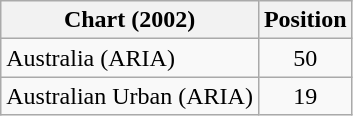<table class="wikitable">
<tr>
<th>Chart (2002)</th>
<th>Position</th>
</tr>
<tr>
<td>Australia (ARIA)</td>
<td align="center">50</td>
</tr>
<tr>
<td>Australian Urban (ARIA)</td>
<td align="center">19</td>
</tr>
</table>
